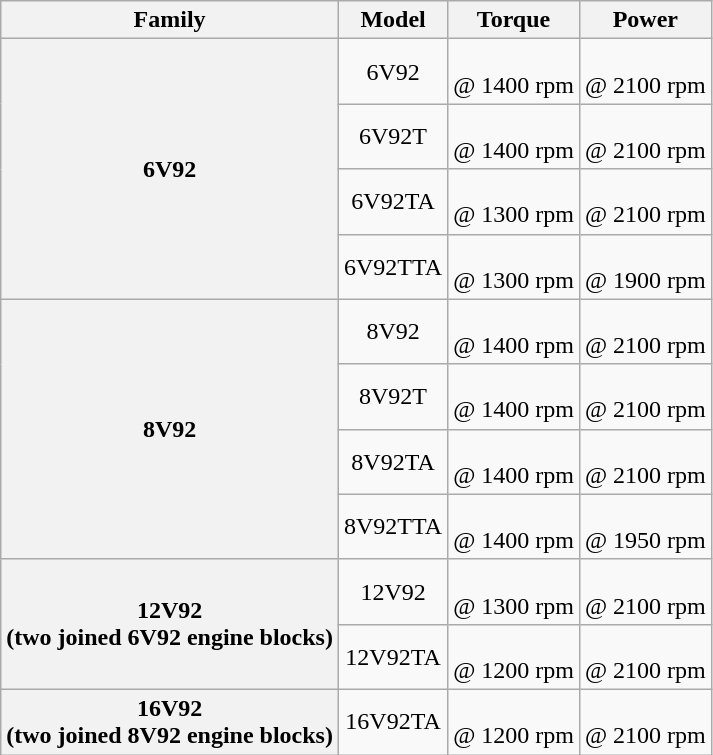<table class="wikitable sortable" style="text-align:center">
<tr>
<th>Family</th>
<th>Model</th>
<th>Torque</th>
<th>Power</th>
</tr>
<tr>
<th rowspan=4>6V92</th>
<td>6V92</td>
<td><br>@ 1400 rpm</td>
<td><br>@ 2100 rpm</td>
</tr>
<tr>
<td>6V92T</td>
<td><br>@ 1400 rpm</td>
<td><br>@ 2100 rpm</td>
</tr>
<tr>
<td>6V92TA</td>
<td><br>@ 1300 rpm</td>
<td><br>@ 2100 rpm</td>
</tr>
<tr>
<td>6V92TTA</td>
<td><br>@ 1300 rpm</td>
<td><br>@ 1900 rpm</td>
</tr>
<tr>
<th rowspan=4>8V92</th>
<td>8V92</td>
<td><br>@ 1400 rpm</td>
<td><br>@ 2100 rpm</td>
</tr>
<tr>
<td>8V92T</td>
<td><br>@ 1400 rpm</td>
<td><br>@ 2100 rpm</td>
</tr>
<tr>
<td>8V92TA</td>
<td><br>@ 1400 rpm</td>
<td><br>@ 2100 rpm</td>
</tr>
<tr>
<td>8V92TTA</td>
<td><br>@ 1400 rpm</td>
<td><br>@ 1950 rpm</td>
</tr>
<tr>
<th rowspan=2>12V92<br>(two joined 6V92 engine blocks)</th>
<td>12V92</td>
<td><br>@ 1300 rpm</td>
<td><br>@ 2100 rpm</td>
</tr>
<tr>
<td>12V92TA</td>
<td><br>@ 1200 rpm</td>
<td><br>@ 2100 rpm</td>
</tr>
<tr>
<th rowspan=1>16V92<br>(two joined 8V92 engine blocks)</th>
<td>16V92TA</td>
<td><br>@ 1200 rpm</td>
<td><br>@ 2100 rpm</td>
</tr>
</table>
